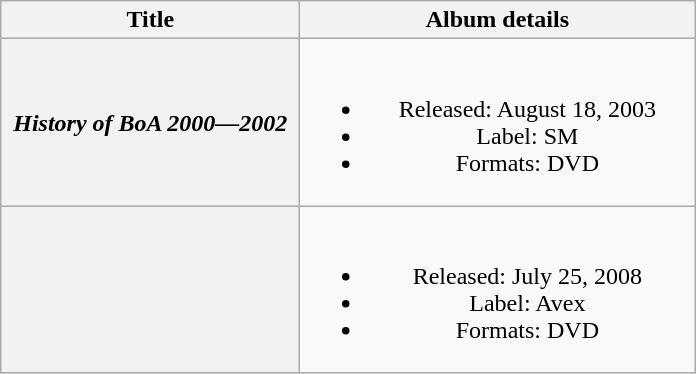<table class="wikitable plainrowheaders" style="text-align:center;" border="1">
<tr>
<th style="width:12em;">Title</th>
<th style="width:16em;">Album details</th>
</tr>
<tr>
<th scope="row"><em>History of BoA 2000—2002</em></th>
<td><br><ul><li>Released: August 18, 2003 </li><li>Label: SM</li><li>Formats: DVD</li></ul></td>
</tr>
<tr>
<th scope="row"></th>
<td><br><ul><li>Released: July 25, 2008 </li><li>Label: Avex</li><li>Formats: DVD</li></ul></td>
</tr>
</table>
